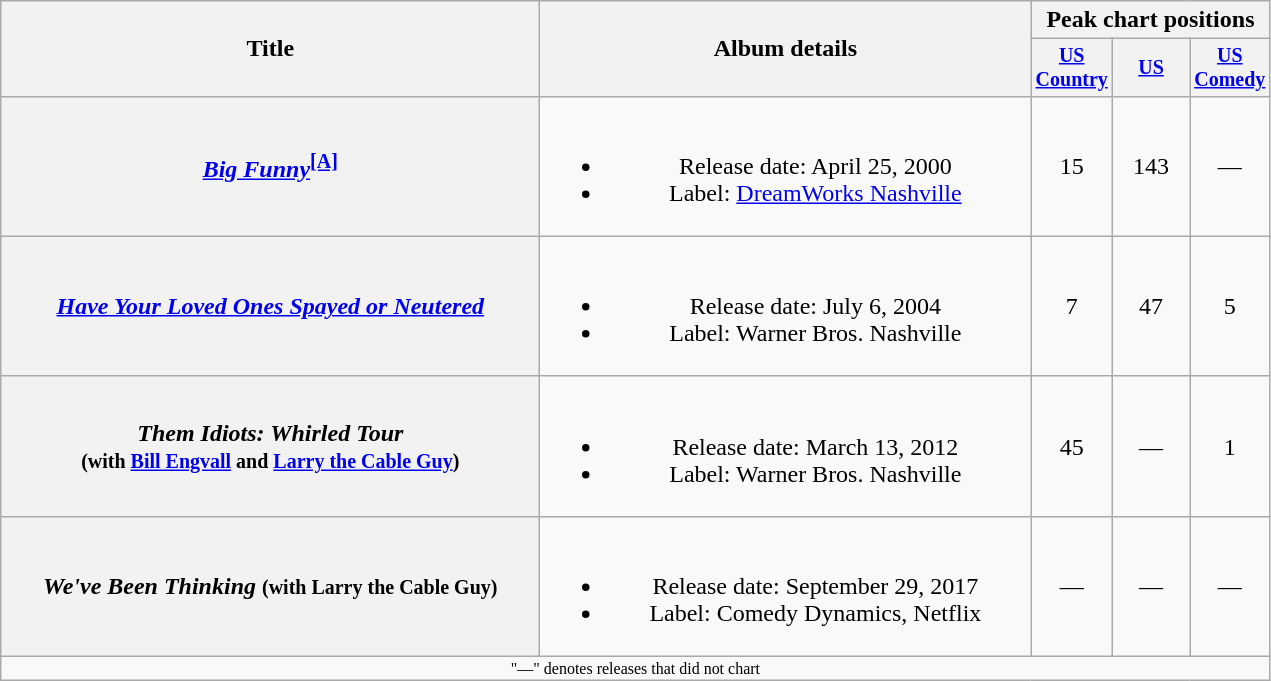<table class="wikitable plainrowheaders" style="text-align:center;">
<tr>
<th rowspan="2" style="width:22em;">Title</th>
<th rowspan="2" style="width:20em;">Album details</th>
<th colspan="3">Peak chart positions</th>
</tr>
<tr style="font-size: smaller">
<th style="width:45px"><a href='#'>US Country</a><br></th>
<th style="width:45px"><a href='#'>US</a><br></th>
<th style="width:45px"><a href='#'>US Comedy</a><br></th>
</tr>
<tr>
<th scope="row"><em><a href='#'>Big Funny</a></em><sup><span></span><a href='#'><strong>[A]</strong></a></sup></th>
<td><br><ul><li>Release date: April 25, 2000</li><li>Label: <a href='#'>DreamWorks Nashville</a></li></ul></td>
<td>15</td>
<td>143</td>
<td>—</td>
</tr>
<tr>
<th scope="row"><em><a href='#'>Have Your Loved Ones Spayed or Neutered</a></em></th>
<td><br><ul><li>Release date: July 6, 2004</li><li>Label: Warner Bros. Nashville</li></ul></td>
<td>7</td>
<td>47</td>
<td>5</td>
</tr>
<tr>
<th scope="row"><em>Them Idiots: Whirled Tour</em><br><small>(with <a href='#'>Bill Engvall</a> and <a href='#'>Larry the Cable Guy</a>)</small></th>
<td><br><ul><li>Release date: March 13, 2012</li><li>Label: Warner Bros. Nashville</li></ul></td>
<td>45</td>
<td>—</td>
<td>1</td>
</tr>
<tr>
<th scope="row"><em>We've Been Thinking</em> <small>(with Larry the Cable Guy)</small></th>
<td><br><ul><li>Release date: September 29, 2017</li><li>Label: Comedy Dynamics, Netflix</li></ul></td>
<td>—</td>
<td>—</td>
<td>—</td>
</tr>
<tr>
<td colspan="5" style="font-size:8pt">"—" denotes releases that did not chart</td>
</tr>
</table>
